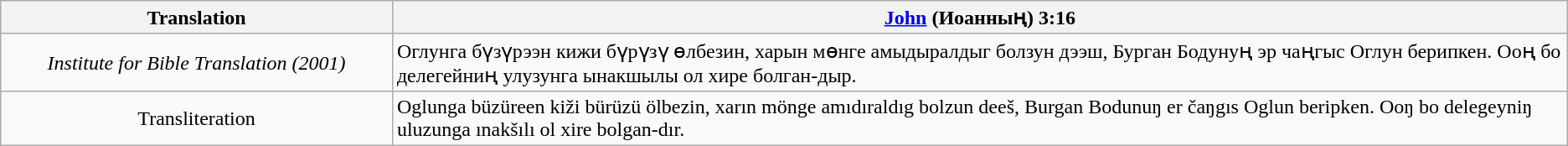<table class="wikitable">
<tr>
<th style="text-align:center; width:25%;">Translation</th>
<th><a href='#'>John</a> (Иоанның) 3:16</th>
</tr>
<tr>
<td style="text-align:center;"><em>Institute for Bible Translation (2001)</em></td>
<td>Оглунга бүзүрээн кижи бүрүзү өлбезин, харын мөнге амыдыралдыг болзун дээш, Бурган Бодунуң эр чаңгыс Оглун берипкен. Ооң бо делегейниң улузунга ынакшылы ол хире болган-дыр.</td>
</tr>
<tr>
<td style="text-align:center;">Transliteration</td>
<td>Oglunga büzüreen kiži bürüzü ölbezin, xarın mönge amıdıraldıg bolzun deeš, Burgan Bodunuŋ er čaŋgıs Oglun beripken. Ooŋ bo delegeyniŋ uluzunga ınakšılı ol xire bolgan-dır.</td>
</tr>
</table>
